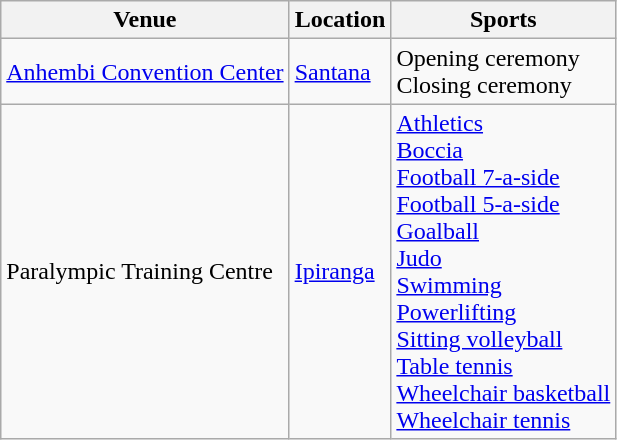<table class="wikitable sortable">
<tr>
<th>Venue</th>
<th>Location</th>
<th>Sports</th>
</tr>
<tr>
<td><a href='#'>Anhembi Convention Center</a></td>
<td><a href='#'>Santana</a></td>
<td>Opening ceremony<br>Closing ceremony</td>
</tr>
<tr>
<td>Paralympic Training Centre</td>
<td><a href='#'>Ipiranga</a></td>
<td><a href='#'>Athletics</a><br><a href='#'>Boccia</a><br><a href='#'>Football 7-a-side</a><br><a href='#'>Football 5-a-side</a><br><a href='#'>Goalball</a><br><a href='#'>Judo</a><br><a href='#'>Swimming</a><br><a href='#'>Powerlifting</a><br><a href='#'>Sitting volleyball</a><br><a href='#'>Table tennis</a><br><a href='#'>Wheelchair basketball</a><br><a href='#'>Wheelchair tennis</a></td>
</tr>
</table>
